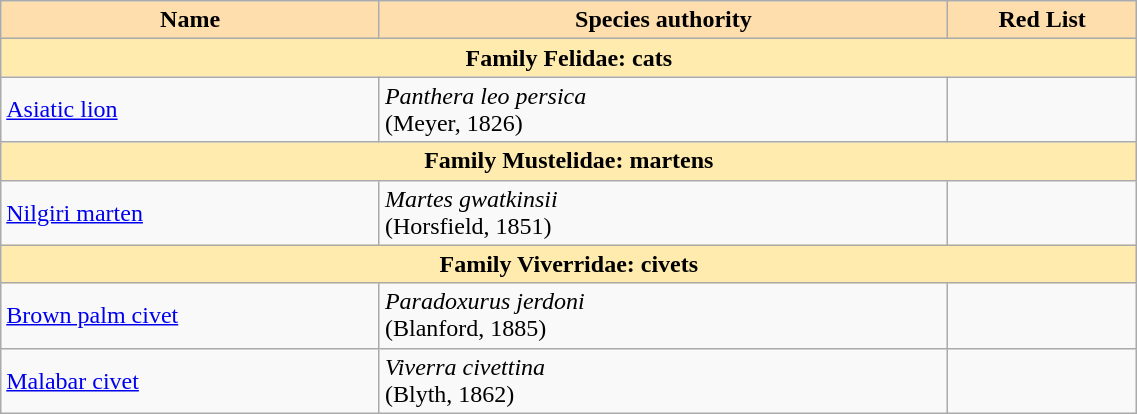<table width="60%" class="sortable wikitable" text-align:center>
<tr>
<th width="20%" style="background:navajowhite">Name</th>
<th width="30%" style="background:navajowhite">Species authority</th>
<th width="10%" style="background:navajowhite">Red List</th>
</tr>
<tr>
<td style="text-align:center;" bgcolor="#ffebad" colspan="3"><strong>Family Felidae: cats</strong></td>
</tr>
<tr>
<td><a href='#'>Asiatic lion</a></td>
<td><em>Panthera leo persica</em><br>(Meyer, 1826)</td>
<td></td>
</tr>
<tr>
<td style="text-align:center;" bgcolor="#ffebad" colspan="3"><strong>Family Mustelidae: martens</strong></td>
</tr>
<tr>
<td><a href='#'>Nilgiri marten</a></td>
<td><em>Martes gwatkinsii</em><br>(Horsfield, 1851)</td>
<td></td>
</tr>
<tr>
<td style="text-align:center;" bgcolor="#ffebad" colspan="3"><strong>Family Viverridae: civets</strong></td>
</tr>
<tr>
<td><a href='#'>Brown palm civet</a></td>
<td><em>Paradoxurus jerdoni</em><br>(Blanford, 1885)</td>
<td></td>
</tr>
<tr>
<td><a href='#'>Malabar civet</a></td>
<td><em>Viverra civettina</em><br>(Blyth, 1862)</td>
<td></td>
</tr>
</table>
